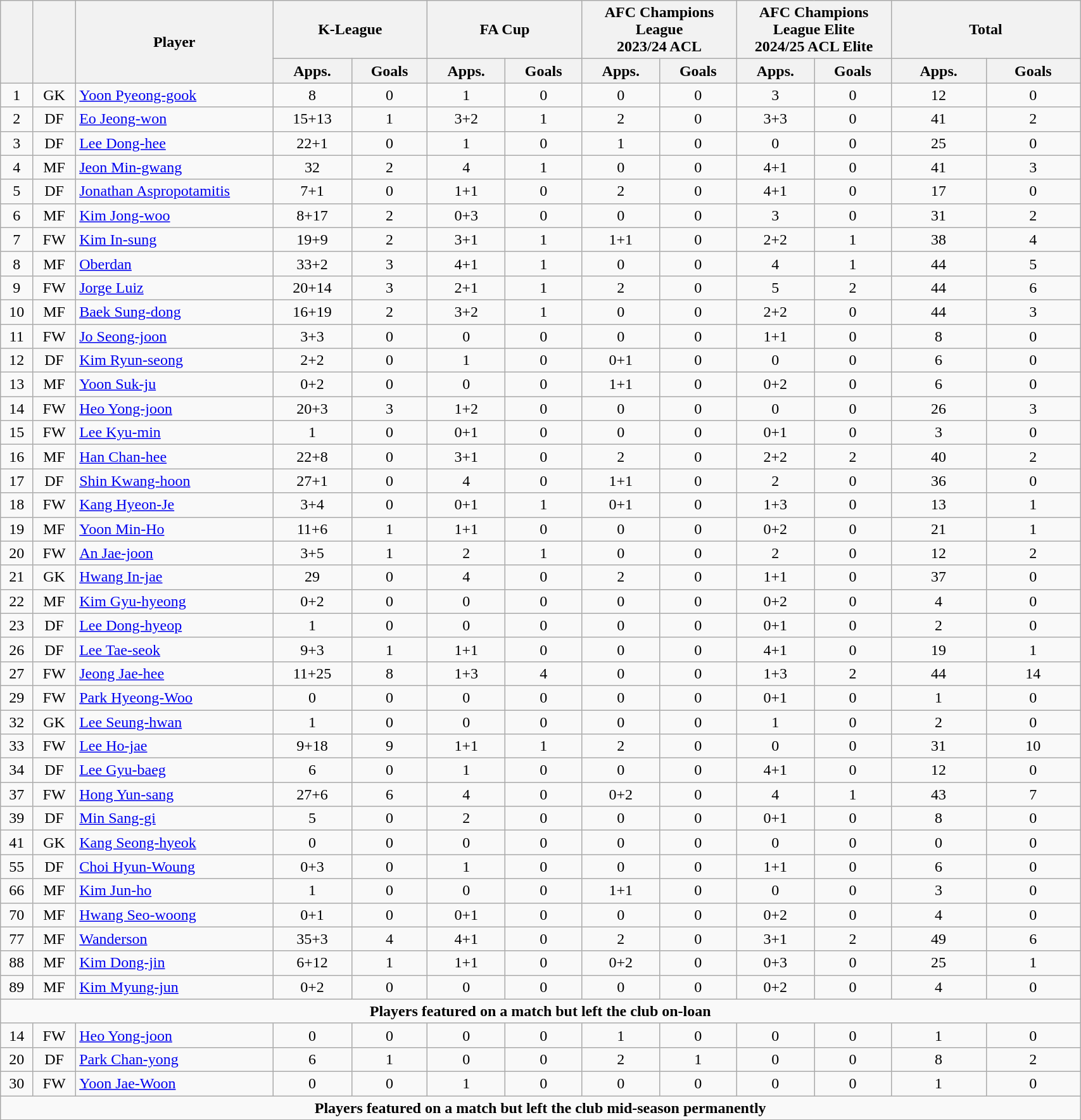<table class="wikitable" style="text-align:center; font-size:100%; width:90%;">
<tr>
<th rowspan=2></th>
<th rowspan=2></th>
<th rowspan=2 width="200">Player</th>
<th colspan=2 width="105">K-League</th>
<th colspan=2 width="105">FA Cup</th>
<th colspan=2 width="105">AFC Champions League <br> 2023/24 ACL</th>
<th colspan=2 width="105">AFC Champions League Elite <br> 2024/25 ACL Elite</th>
<th colspan=2 width="130">Total</th>
</tr>
<tr>
<th>Apps.</th>
<th> Goals</th>
<th>Apps.</th>
<th> Goals</th>
<th>Apps.</th>
<th> Goals</th>
<th>Apps.</th>
<th> Goals</th>
<th>Apps.</th>
<th> Goals</th>
</tr>
<tr>
<td>1</td>
<td>GK</td>
<td align="left"> <a href='#'>Yoon Pyeong-gook</a></td>
<td>8</td>
<td>0</td>
<td>1</td>
<td>0</td>
<td>0</td>
<td>0</td>
<td>3</td>
<td>0</td>
<td>12</td>
<td>0</td>
</tr>
<tr>
<td>2</td>
<td>DF</td>
<td align="left"> <a href='#'>Eo Jeong-won</a></td>
<td>15+13</td>
<td>1</td>
<td>3+2</td>
<td>1</td>
<td>2</td>
<td>0</td>
<td>3+3</td>
<td>0</td>
<td>41</td>
<td>2</td>
</tr>
<tr>
<td>3</td>
<td>DF</td>
<td align="left"> <a href='#'>Lee Dong-hee</a></td>
<td>22+1</td>
<td>0</td>
<td>1</td>
<td>0</td>
<td>1</td>
<td>0</td>
<td>0</td>
<td>0</td>
<td>25</td>
<td>0</td>
</tr>
<tr>
<td>4</td>
<td>MF</td>
<td align="left"> <a href='#'>Jeon Min-gwang</a></td>
<td>32</td>
<td>2</td>
<td>4</td>
<td>1</td>
<td>0</td>
<td>0</td>
<td>4+1</td>
<td>0</td>
<td>41</td>
<td>3</td>
</tr>
<tr>
<td>5</td>
<td>DF</td>
<td align="left"> <a href='#'>Jonathan Aspropotamitis</a></td>
<td>7+1</td>
<td>0</td>
<td>1+1</td>
<td>0</td>
<td>2</td>
<td>0</td>
<td>4+1</td>
<td>0</td>
<td>17</td>
<td>0</td>
</tr>
<tr>
<td>6</td>
<td>MF</td>
<td align="left"> <a href='#'>Kim Jong-woo</a></td>
<td>8+17</td>
<td>2</td>
<td>0+3</td>
<td>0</td>
<td>0</td>
<td>0</td>
<td>3</td>
<td>0</td>
<td>31</td>
<td>2</td>
</tr>
<tr>
<td>7</td>
<td>FW</td>
<td align="left"> <a href='#'>Kim In-sung</a></td>
<td>19+9</td>
<td>2</td>
<td>3+1</td>
<td>1</td>
<td>1+1</td>
<td>0</td>
<td>2+2</td>
<td>1</td>
<td>38</td>
<td>4</td>
</tr>
<tr>
<td>8</td>
<td>MF</td>
<td align="left"> <a href='#'>Oberdan</a></td>
<td>33+2</td>
<td>3</td>
<td>4+1</td>
<td>1</td>
<td>0</td>
<td>0</td>
<td>4</td>
<td>1</td>
<td>44</td>
<td>5</td>
</tr>
<tr>
<td>9</td>
<td>FW</td>
<td align="left"> <a href='#'>Jorge Luiz</a></td>
<td>20+14</td>
<td>3</td>
<td>2+1</td>
<td>1</td>
<td>2</td>
<td>0</td>
<td>5</td>
<td>2</td>
<td>44</td>
<td>6</td>
</tr>
<tr>
<td>10</td>
<td>MF</td>
<td align="left"> <a href='#'>Baek Sung-dong</a></td>
<td>16+19</td>
<td>2</td>
<td>3+2</td>
<td>1</td>
<td>0</td>
<td>0</td>
<td>2+2</td>
<td>0</td>
<td>44</td>
<td>3</td>
</tr>
<tr>
<td>11</td>
<td>FW</td>
<td align="left"> <a href='#'>Jo Seong-joon</a></td>
<td>3+3</td>
<td>0</td>
<td>0</td>
<td>0</td>
<td>0</td>
<td>0</td>
<td>1+1</td>
<td>0</td>
<td>8</td>
<td>0</td>
</tr>
<tr>
<td>12</td>
<td>DF</td>
<td align="left"> <a href='#'>Kim Ryun-seong</a></td>
<td>2+2</td>
<td>0</td>
<td>1</td>
<td>0</td>
<td>0+1</td>
<td>0</td>
<td>0</td>
<td>0</td>
<td>6</td>
<td>0</td>
</tr>
<tr>
<td>13</td>
<td>MF</td>
<td align="left"> <a href='#'>Yoon Suk-ju</a></td>
<td>0+2</td>
<td>0</td>
<td>0</td>
<td>0</td>
<td>1+1</td>
<td>0</td>
<td>0+2</td>
<td>0</td>
<td>6</td>
<td>0</td>
</tr>
<tr>
<td>14</td>
<td>FW</td>
<td align="left"> <a href='#'>Heo Yong-joon</a></td>
<td>20+3</td>
<td>3</td>
<td>1+2</td>
<td>0</td>
<td>0</td>
<td>0</td>
<td>0</td>
<td>0</td>
<td>26</td>
<td>3</td>
</tr>
<tr>
<td>15</td>
<td>FW</td>
<td align="left"> <a href='#'>Lee Kyu-min</a></td>
<td>1</td>
<td>0</td>
<td>0+1</td>
<td>0</td>
<td>0</td>
<td>0</td>
<td>0+1</td>
<td>0</td>
<td>3</td>
<td>0</td>
</tr>
<tr>
<td>16</td>
<td>MF</td>
<td align="left"> <a href='#'>Han Chan-hee</a></td>
<td>22+8</td>
<td>0</td>
<td>3+1</td>
<td>0</td>
<td>2</td>
<td>0</td>
<td>2+2</td>
<td>2</td>
<td>40</td>
<td>2</td>
</tr>
<tr>
<td>17</td>
<td>DF</td>
<td align="left"> <a href='#'>Shin Kwang-hoon</a></td>
<td>27+1</td>
<td>0</td>
<td>4</td>
<td>0</td>
<td>1+1</td>
<td>0</td>
<td>2</td>
<td>0</td>
<td>36</td>
<td>0</td>
</tr>
<tr>
<td>18</td>
<td>FW</td>
<td align="left"> <a href='#'>Kang Hyeon-Je</a></td>
<td>3+4</td>
<td>0</td>
<td>0+1</td>
<td>1</td>
<td>0+1</td>
<td>0</td>
<td>1+3</td>
<td>0</td>
<td>13</td>
<td>1</td>
</tr>
<tr>
<td>19</td>
<td>MF</td>
<td align="left"> <a href='#'>Yoon Min-Ho</a></td>
<td>11+6</td>
<td>1</td>
<td>1+1</td>
<td>0</td>
<td>0</td>
<td>0</td>
<td>0+2</td>
<td>0</td>
<td>21</td>
<td>1</td>
</tr>
<tr>
<td>20</td>
<td>FW</td>
<td align="left"> <a href='#'>An Jae-joon</a></td>
<td>3+5</td>
<td>1</td>
<td>2</td>
<td>1</td>
<td>0</td>
<td>0</td>
<td>2</td>
<td>0</td>
<td>12</td>
<td>2</td>
</tr>
<tr>
<td>21</td>
<td>GK</td>
<td align="left"> <a href='#'>Hwang In-jae</a></td>
<td>29</td>
<td>0</td>
<td>4</td>
<td>0</td>
<td>2</td>
<td>0</td>
<td>1+1</td>
<td>0</td>
<td>37</td>
<td>0</td>
</tr>
<tr>
<td>22</td>
<td>MF</td>
<td align="left"> <a href='#'>Kim Gyu-hyeong</a></td>
<td>0+2</td>
<td>0</td>
<td>0</td>
<td>0</td>
<td>0</td>
<td>0</td>
<td>0+2</td>
<td>0</td>
<td>4</td>
<td>0</td>
</tr>
<tr>
<td>23</td>
<td>DF</td>
<td align="left"> <a href='#'>Lee Dong-hyeop</a></td>
<td>1</td>
<td>0</td>
<td>0</td>
<td>0</td>
<td>0</td>
<td>0</td>
<td>0+1</td>
<td>0</td>
<td>2</td>
<td>0</td>
</tr>
<tr>
<td>26</td>
<td>DF</td>
<td align="left"> <a href='#'>Lee Tae-seok</a></td>
<td>9+3</td>
<td>1</td>
<td>1+1</td>
<td>0</td>
<td>0</td>
<td>0</td>
<td>4+1</td>
<td>0</td>
<td>19</td>
<td>1</td>
</tr>
<tr>
<td>27</td>
<td>FW</td>
<td align="left"> <a href='#'>Jeong Jae-hee</a></td>
<td>11+25</td>
<td>8</td>
<td>1+3</td>
<td>4</td>
<td>0</td>
<td>0</td>
<td>1+3</td>
<td>2</td>
<td>44</td>
<td>14</td>
</tr>
<tr>
<td>29</td>
<td>FW</td>
<td align="left"> <a href='#'>Park Hyeong-Woo</a></td>
<td>0</td>
<td>0</td>
<td>0</td>
<td>0</td>
<td>0</td>
<td>0</td>
<td>0+1</td>
<td>0</td>
<td>1</td>
<td>0</td>
</tr>
<tr>
<td>32</td>
<td>GK</td>
<td align="left"> <a href='#'>Lee Seung-hwan</a></td>
<td>1</td>
<td>0</td>
<td>0</td>
<td>0</td>
<td>0</td>
<td>0</td>
<td>1</td>
<td>0</td>
<td>2</td>
<td>0</td>
</tr>
<tr>
<td>33</td>
<td>FW</td>
<td align="left"> <a href='#'>Lee Ho-jae</a></td>
<td>9+18</td>
<td>9</td>
<td>1+1</td>
<td>1</td>
<td>2</td>
<td>0</td>
<td>0</td>
<td>0</td>
<td>31</td>
<td>10</td>
</tr>
<tr>
<td>34</td>
<td>DF</td>
<td align="left"> <a href='#'>Lee Gyu-baeg</a></td>
<td>6</td>
<td>0</td>
<td>1</td>
<td>0</td>
<td>0</td>
<td>0</td>
<td>4+1</td>
<td>0</td>
<td>12</td>
<td>0</td>
</tr>
<tr>
<td>37</td>
<td>FW</td>
<td align="left"> <a href='#'>Hong Yun-sang</a></td>
<td>27+6</td>
<td>6</td>
<td>4</td>
<td>0</td>
<td>0+2</td>
<td>0</td>
<td>4</td>
<td>1</td>
<td>43</td>
<td>7</td>
</tr>
<tr>
<td>39</td>
<td>DF</td>
<td align="left"> <a href='#'>Min Sang-gi</a></td>
<td>5</td>
<td>0</td>
<td>2</td>
<td>0</td>
<td>0</td>
<td>0</td>
<td>0+1</td>
<td>0</td>
<td>8</td>
<td>0</td>
</tr>
<tr>
<td>41</td>
<td>GK</td>
<td align="left"> <a href='#'>Kang Seong-hyeok</a></td>
<td>0</td>
<td>0</td>
<td>0</td>
<td>0</td>
<td>0</td>
<td>0</td>
<td>0</td>
<td>0</td>
<td>0</td>
<td>0</td>
</tr>
<tr>
<td>55</td>
<td>DF</td>
<td align="left"> <a href='#'>Choi Hyun-Woung</a></td>
<td>0+3</td>
<td>0</td>
<td>1</td>
<td>0</td>
<td>0</td>
<td>0</td>
<td>1+1</td>
<td>0</td>
<td>6</td>
<td>0</td>
</tr>
<tr>
<td>66</td>
<td>MF</td>
<td align="left"> <a href='#'>Kim Jun-ho</a></td>
<td>1</td>
<td>0</td>
<td>0</td>
<td>0</td>
<td>1+1</td>
<td>0</td>
<td>0</td>
<td>0</td>
<td>3</td>
<td>0</td>
</tr>
<tr>
<td>70</td>
<td>MF</td>
<td align="left"> <a href='#'>Hwang Seo-woong</a></td>
<td>0+1</td>
<td>0</td>
<td>0+1</td>
<td>0</td>
<td>0</td>
<td>0</td>
<td>0+2</td>
<td>0</td>
<td>4</td>
<td>0</td>
</tr>
<tr>
<td>77</td>
<td>MF</td>
<td align="left"> <a href='#'>Wanderson</a></td>
<td>35+3</td>
<td>4</td>
<td>4+1</td>
<td>0</td>
<td>2</td>
<td>0</td>
<td>3+1</td>
<td>2</td>
<td>49</td>
<td>6</td>
</tr>
<tr>
<td>88</td>
<td>MF</td>
<td align="left"> <a href='#'>Kim Dong-jin</a></td>
<td>6+12</td>
<td>1</td>
<td>1+1</td>
<td>0</td>
<td>0+2</td>
<td>0</td>
<td>0+3</td>
<td>0</td>
<td>25</td>
<td>1</td>
</tr>
<tr>
<td>89</td>
<td>MF</td>
<td align="left"> <a href='#'>Kim Myung-jun</a></td>
<td>0+2</td>
<td>0</td>
<td>0</td>
<td>0</td>
<td>0</td>
<td>0</td>
<td>0+2</td>
<td>0</td>
<td>4</td>
<td>0</td>
</tr>
<tr>
<td colspan="15"><strong>Players featured on a match but left the club on-loan</strong></td>
</tr>
<tr>
<td>14</td>
<td>FW</td>
<td align="left"> <a href='#'>Heo Yong-joon</a></td>
<td>0</td>
<td>0</td>
<td>0</td>
<td>0</td>
<td>1</td>
<td>0</td>
<td>0</td>
<td>0</td>
<td>1</td>
<td>0</td>
</tr>
<tr>
<td>20</td>
<td>DF</td>
<td align="left"> <a href='#'>Park Chan-yong</a></td>
<td>6</td>
<td>1</td>
<td>0</td>
<td>0</td>
<td>2</td>
<td>1</td>
<td>0</td>
<td>0</td>
<td>8</td>
<td>2</td>
</tr>
<tr>
<td>30</td>
<td>FW</td>
<td align="left"> <a href='#'>Yoon Jae-Woon</a></td>
<td>0</td>
<td>0</td>
<td>1</td>
<td>0</td>
<td>0</td>
<td>0</td>
<td>0</td>
<td>0</td>
<td>1</td>
<td>0</td>
</tr>
<tr>
<td colspan="15"><strong>Players featured on a match but left the club mid-season permanently</strong></td>
</tr>
<tr>
</tr>
</table>
